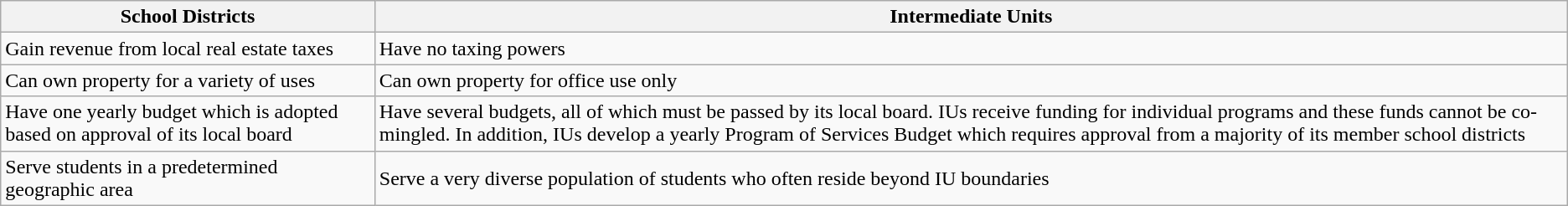<table class="wikitable">
<tr>
<th>School Districts</th>
<th>Intermediate Units</th>
</tr>
<tr>
<td>Gain revenue from local real estate taxes</td>
<td>Have no taxing powers</td>
</tr>
<tr>
<td>Can own property for a variety of uses</td>
<td>Can own property for office use only</td>
</tr>
<tr>
<td>Have one yearly budget which is adopted based on approval of its local board</td>
<td>Have several budgets, all of which must be passed by its local board.  IUs receive funding for individual programs and these funds cannot be co-mingled.  In addition, IUs develop a yearly Program of Services Budget which requires approval from a majority of its member school districts</td>
</tr>
<tr>
<td>Serve students in a predetermined geographic area</td>
<td>Serve a very diverse population of students who often reside beyond IU boundaries</td>
</tr>
</table>
